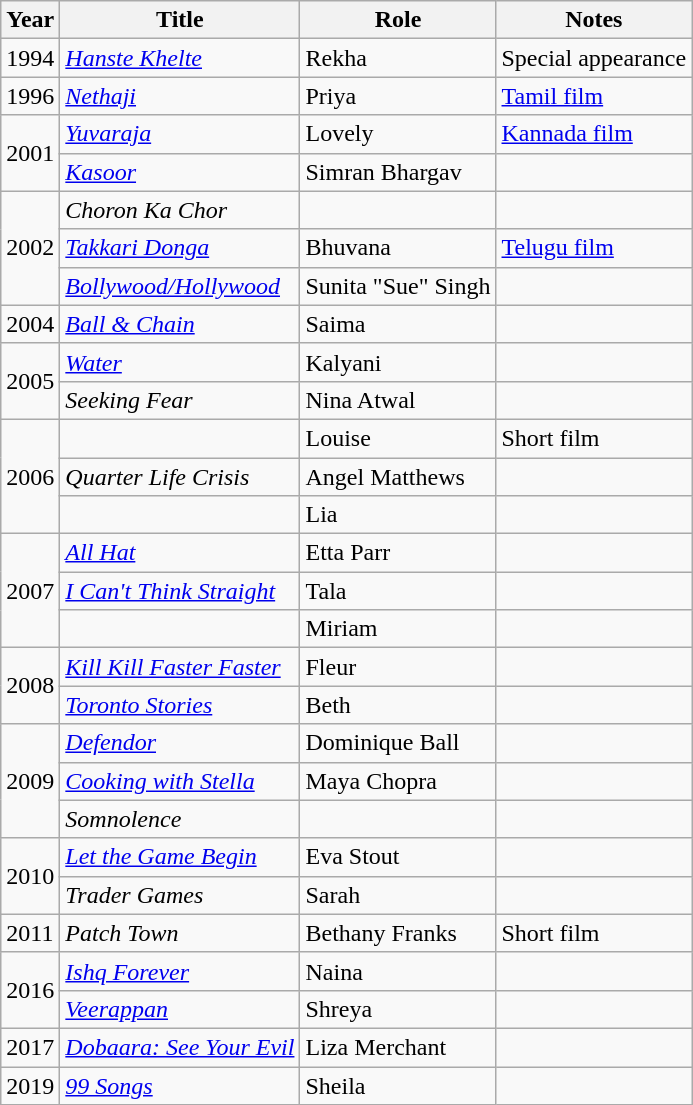<table class="wikitable sortable">
<tr>
<th>Year</th>
<th>Title</th>
<th>Role</th>
<th class="unsortable">Notes</th>
</tr>
<tr>
<td>1994</td>
<td><em><a href='#'>Hanste Khelte</a></em></td>
<td>Rekha</td>
<td>Special appearance</td>
</tr>
<tr>
<td>1996</td>
<td><em><a href='#'>Nethaji</a></em></td>
<td>Priya</td>
<td><a href='#'>Tamil film</a></td>
</tr>
<tr>
<td rowspan="2">2001</td>
<td><em><a href='#'>Yuvaraja</a></em></td>
<td>Lovely</td>
<td><a href='#'>Kannada film</a></td>
</tr>
<tr>
<td><em><a href='#'>Kasoor</a></em></td>
<td>Simran Bhargav</td>
<td></td>
</tr>
<tr>
<td rowspan="3">2002</td>
<td><em>Choron Ka Chor</em></td>
<td></td>
<td></td>
</tr>
<tr>
<td><em><a href='#'>Takkari Donga</a></em></td>
<td>Bhuvana</td>
<td><a href='#'>Telugu film</a></td>
</tr>
<tr>
<td><em><a href='#'>Bollywood/Hollywood</a></em></td>
<td>Sunita "Sue" Singh</td>
<td></td>
</tr>
<tr>
<td>2004</td>
<td><em><a href='#'>Ball & Chain</a></em></td>
<td>Saima</td>
<td></td>
</tr>
<tr>
<td rowspan="2">2005</td>
<td><em><a href='#'>Water</a></em></td>
<td>Kalyani</td>
<td></td>
</tr>
<tr>
<td><em>Seeking Fear</em></td>
<td>Nina Atwal</td>
<td></td>
</tr>
<tr>
<td rowspan="3">2006</td>
<td><em></em></td>
<td>Louise</td>
<td>Short film</td>
</tr>
<tr>
<td><em>Quarter Life Crisis</em></td>
<td>Angel Matthews</td>
<td></td>
</tr>
<tr>
<td><em></em></td>
<td>Lia</td>
<td></td>
</tr>
<tr>
<td rowspan="3">2007</td>
<td><em><a href='#'>All Hat</a></em></td>
<td>Etta Parr</td>
<td></td>
</tr>
<tr>
<td><em><a href='#'>I Can't Think Straight</a></em></td>
<td>Tala</td>
<td></td>
</tr>
<tr>
<td><em></em></td>
<td>Miriam</td>
<td></td>
</tr>
<tr>
<td rowspan="2">2008</td>
<td><em><a href='#'>Kill Kill Faster Faster</a></em></td>
<td>Fleur</td>
<td></td>
</tr>
<tr>
<td><em><a href='#'>Toronto Stories</a></em></td>
<td>Beth</td>
<td></td>
</tr>
<tr>
<td rowspan="3">2009</td>
<td><em><a href='#'>Defendor</a></em></td>
<td>Dominique Ball</td>
<td></td>
</tr>
<tr>
<td><em><a href='#'>Cooking with Stella</a></em></td>
<td>Maya Chopra</td>
<td></td>
</tr>
<tr>
<td><em>Somnolence</em></td>
<td></td>
<td></td>
</tr>
<tr>
<td rowspan="2">2010</td>
<td><em><a href='#'>Let the Game Begin</a></em></td>
<td>Eva Stout</td>
<td></td>
</tr>
<tr>
<td><em>Trader Games</em></td>
<td>Sarah</td>
<td></td>
</tr>
<tr>
<td>2011</td>
<td><em>Patch Town</em></td>
<td>Bethany Franks</td>
<td>Short film</td>
</tr>
<tr>
<td rowspan="2">2016</td>
<td><em><a href='#'>Ishq Forever</a></em></td>
<td>Naina</td>
<td></td>
</tr>
<tr>
<td><em><a href='#'>Veerappan</a></em></td>
<td>Shreya</td>
<td></td>
</tr>
<tr>
<td>2017</td>
<td><em><a href='#'>Dobaara: See Your Evil</a></em></td>
<td>Liza Merchant</td>
<td></td>
</tr>
<tr>
<td>2019</td>
<td><em><a href='#'>99 Songs</a></em></td>
<td>Sheila</td>
<td></td>
</tr>
</table>
